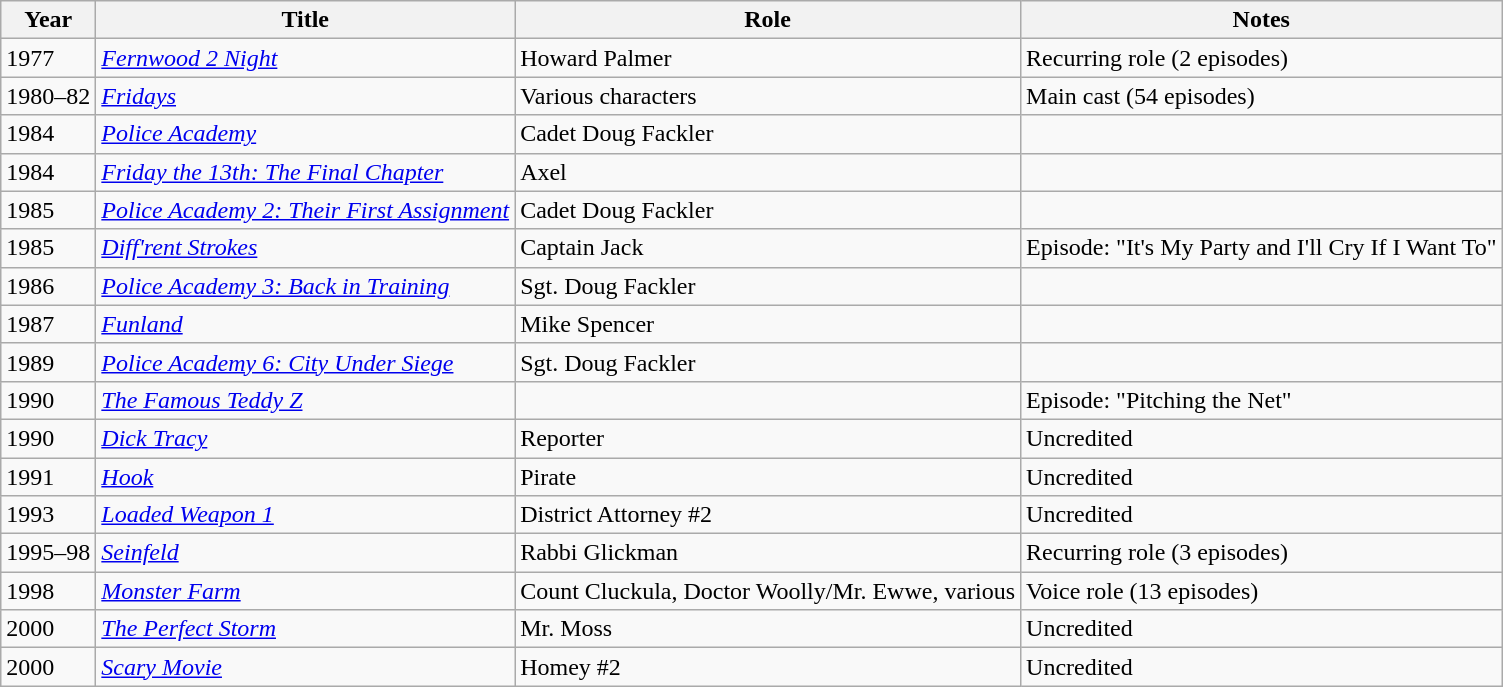<table class="wikitable">
<tr>
<th>Year</th>
<th>Title</th>
<th>Role</th>
<th>Notes</th>
</tr>
<tr>
<td>1977</td>
<td><em><a href='#'>Fernwood 2 Night</a></em></td>
<td>Howard Palmer</td>
<td>Recurring role (2 episodes)</td>
</tr>
<tr>
<td>1980–82</td>
<td><em><a href='#'>Fridays</a></em></td>
<td>Various characters</td>
<td>Main cast (54 episodes)</td>
</tr>
<tr>
<td>1984</td>
<td><em><a href='#'>Police Academy</a></em></td>
<td>Cadet Doug Fackler</td>
<td></td>
</tr>
<tr>
<td>1984</td>
<td><em><a href='#'>Friday the 13th: The Final Chapter</a></em></td>
<td>Axel</td>
<td></td>
</tr>
<tr>
<td>1985</td>
<td><em><a href='#'>Police Academy 2: Their First Assignment</a></em></td>
<td>Cadet Doug Fackler</td>
<td></td>
</tr>
<tr>
<td>1985</td>
<td><em><a href='#'>Diff'rent Strokes</a></em></td>
<td>Captain Jack</td>
<td>Episode: "It's My Party and I'll Cry If I Want To"</td>
</tr>
<tr>
<td>1986</td>
<td><em><a href='#'>Police Academy 3: Back in Training</a></em></td>
<td>Sgt. Doug Fackler</td>
<td></td>
</tr>
<tr>
<td>1987</td>
<td><em><a href='#'>Funland</a></em></td>
<td>Mike Spencer</td>
<td></td>
</tr>
<tr>
<td>1989</td>
<td><em><a href='#'>Police Academy 6: City Under Siege</a></em></td>
<td>Sgt. Doug Fackler</td>
<td></td>
</tr>
<tr>
<td>1990</td>
<td><em><a href='#'>The Famous Teddy Z</a></em></td>
<td></td>
<td>Episode: "Pitching the Net"</td>
</tr>
<tr>
<td>1990</td>
<td><em><a href='#'>Dick Tracy</a></em></td>
<td>Reporter</td>
<td>Uncredited</td>
</tr>
<tr>
<td>1991</td>
<td><em><a href='#'>Hook</a></em></td>
<td>Pirate</td>
<td>Uncredited</td>
</tr>
<tr>
<td>1993</td>
<td><em><a href='#'>Loaded Weapon 1</a></em></td>
<td>District Attorney #2</td>
<td>Uncredited</td>
</tr>
<tr>
<td>1995–98</td>
<td><em><a href='#'>Seinfeld</a></em></td>
<td>Rabbi Glickman</td>
<td>Recurring role (3 episodes)</td>
</tr>
<tr>
<td>1998</td>
<td><em><a href='#'>Monster Farm</a></em></td>
<td>Count Cluckula, Doctor Woolly/Mr. Ewwe, various</td>
<td>Voice role (13 episodes)</td>
</tr>
<tr>
<td>2000</td>
<td><em><a href='#'>The Perfect Storm</a></em></td>
<td>Mr. Moss</td>
<td>Uncredited</td>
</tr>
<tr>
<td>2000</td>
<td><em><a href='#'>Scary Movie</a></em></td>
<td>Homey #2</td>
<td>Uncredited</td>
</tr>
</table>
